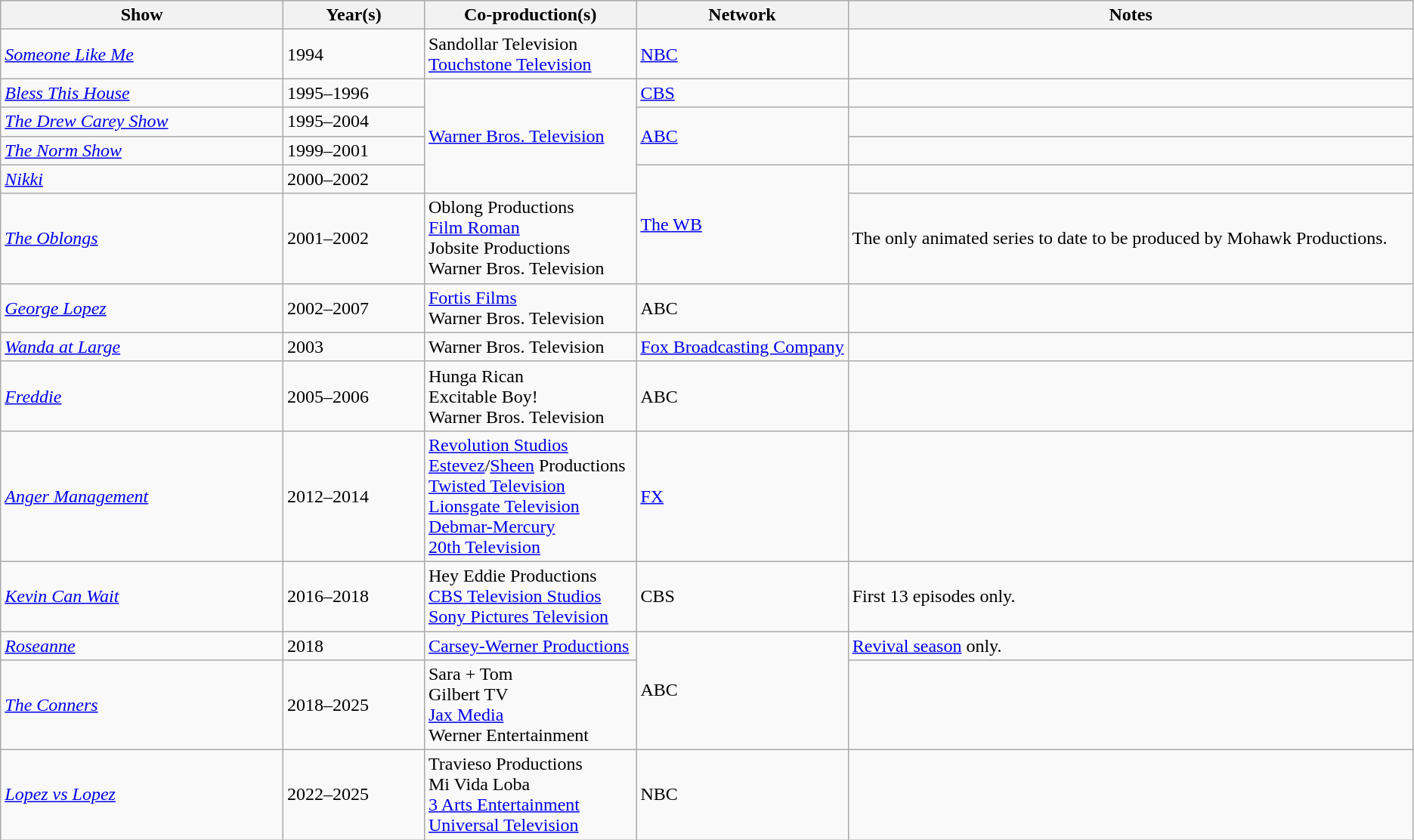<table class="wikitable sortable" style="width: auto; style="width:100%;" table-layout: fixed;" |>
<tr>
<th style="width:20%;">Show</th>
<th style="width:10%;">Year(s)</th>
<th style="width:15%;">Co-production(s)</th>
<th style="width:15%;">Network</th>
<th style="width:50%;" class="unsortable">Notes</th>
</tr>
<tr>
<td><em><a href='#'>Someone Like Me</a></em></td>
<td>1994</td>
<td>Sandollar Television<br><a href='#'>Touchstone Television</a></td>
<td><a href='#'>NBC</a></td>
<td></td>
</tr>
<tr>
<td><em><a href='#'>Bless This House</a></em></td>
<td>1995–1996</td>
<td rowspan="4"><a href='#'>Warner Bros. Television</a></td>
<td><a href='#'>CBS</a></td>
<td></td>
</tr>
<tr>
<td><em><a href='#'>The Drew Carey Show</a></em></td>
<td>1995–2004</td>
<td rowspan="2"><a href='#'>ABC</a></td>
<td></td>
</tr>
<tr>
<td><em><a href='#'>The Norm Show</a></em></td>
<td>1999–2001</td>
<td></td>
</tr>
<tr>
<td><em><a href='#'>Nikki</a></em></td>
<td>2000–2002</td>
<td rowspan="2"><a href='#'>The WB</a></td>
<td></td>
</tr>
<tr>
<td><em><a href='#'>The Oblongs</a></em></td>
<td>2001–2002</td>
<td>Oblong Productions<br><a href='#'>Film Roman</a><br>Jobsite Productions<br>Warner Bros. Television</td>
<td>The only animated series to date to be produced by Mohawk Productions.</td>
</tr>
<tr>
<td><em><a href='#'>George Lopez</a></em></td>
<td>2002–2007</td>
<td><a href='#'>Fortis Films</a><br>Warner Bros. Television</td>
<td>ABC</td>
<td></td>
</tr>
<tr>
<td><em><a href='#'>Wanda at Large</a></em></td>
<td>2003</td>
<td>Warner Bros. Television</td>
<td><a href='#'>Fox Broadcasting Company</a></td>
<td></td>
</tr>
<tr>
<td><em><a href='#'>Freddie</a></em></td>
<td>2005–2006</td>
<td>Hunga Rican<br>Excitable Boy!<br>Warner Bros. Television</td>
<td>ABC</td>
<td></td>
</tr>
<tr>
<td><em><a href='#'>Anger Management</a></em></td>
<td>2012–2014</td>
<td><a href='#'>Revolution Studios</a><br><a href='#'>Estevez</a>/<a href='#'>Sheen</a> Productions<br><a href='#'>Twisted Television</a><br><a href='#'>Lionsgate Television</a><br><a href='#'>Debmar-Mercury</a><br><a href='#'>20th Television</a></td>
<td><a href='#'>FX</a></td>
<td></td>
</tr>
<tr>
<td><em><a href='#'>Kevin Can Wait</a></em></td>
<td>2016–2018</td>
<td>Hey Eddie Productions<br><a href='#'>CBS Television Studios</a><br><a href='#'>Sony Pictures Television</a></td>
<td>CBS</td>
<td>First 13 episodes only.</td>
</tr>
<tr>
<td><em><a href='#'>Roseanne</a></em></td>
<td>2018</td>
<td><a href='#'>Carsey-Werner Productions</a></td>
<td rowspan="2">ABC</td>
<td><a href='#'>Revival season</a> only.</td>
</tr>
<tr>
<td><em><a href='#'>The Conners</a></em></td>
<td>2018–2025</td>
<td>Sara + Tom<br>Gilbert TV<br><a href='#'>Jax Media</a><br>Werner Entertainment</td>
<td></td>
</tr>
<tr>
<td><em><a href='#'>Lopez vs Lopez</a></em></td>
<td>2022–2025</td>
<td>Travieso Productions<br>Mi Vida Loba<br><a href='#'>3 Arts Entertainment</a><br><a href='#'>Universal Television</a></td>
<td>NBC</td>
<td></td>
</tr>
</table>
